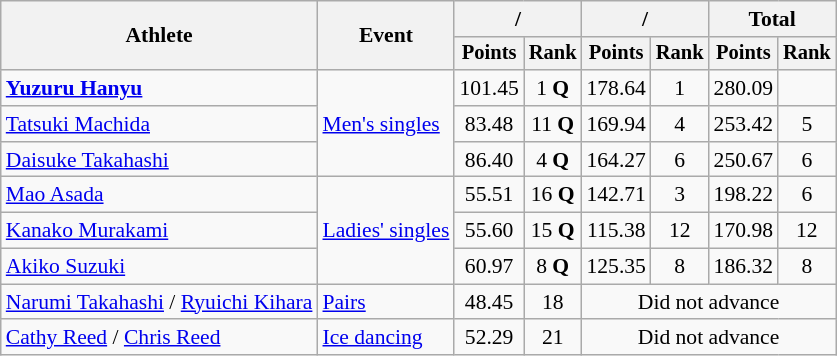<table class="wikitable" style="font-size:90%">
<tr>
<th rowspan="2">Athlete</th>
<th rowspan="2">Event</th>
<th colspan="2">/</th>
<th colspan="2">/</th>
<th colspan="2">Total</th>
</tr>
<tr style="font-size:95%">
<th>Points</th>
<th>Rank</th>
<th>Points</th>
<th>Rank</th>
<th>Points</th>
<th>Rank</th>
</tr>
<tr align=center>
<td align=left><strong><a href='#'>Yuzuru Hanyu</a></strong></td>
<td align=left rowspan=3><a href='#'>Men's singles</a></td>
<td>101.45</td>
<td>1 <strong>Q</strong></td>
<td>178.64</td>
<td>1</td>
<td>280.09</td>
<td></td>
</tr>
<tr align=center>
<td align=left><a href='#'>Tatsuki Machida</a></td>
<td>83.48</td>
<td>11 <strong>Q</strong></td>
<td>169.94</td>
<td>4</td>
<td>253.42</td>
<td>5</td>
</tr>
<tr align=center>
<td align=left><a href='#'>Daisuke Takahashi</a></td>
<td>86.40</td>
<td>4 <strong>Q</strong></td>
<td>164.27</td>
<td>6</td>
<td>250.67</td>
<td>6</td>
</tr>
<tr align=center>
<td align=left><a href='#'>Mao Asada</a></td>
<td align=left rowspan=3><a href='#'>Ladies' singles</a></td>
<td>55.51</td>
<td>16 <strong>Q</strong></td>
<td>142.71</td>
<td>3</td>
<td>198.22</td>
<td>6</td>
</tr>
<tr align=center>
<td align=left><a href='#'>Kanako Murakami</a></td>
<td>55.60</td>
<td>15 <strong>Q</strong></td>
<td>115.38</td>
<td>12</td>
<td>170.98</td>
<td>12</td>
</tr>
<tr align=center>
<td align=left><a href='#'>Akiko Suzuki</a></td>
<td>60.97</td>
<td>8 <strong>Q</strong></td>
<td>125.35</td>
<td>8</td>
<td>186.32</td>
<td>8</td>
</tr>
<tr align=center>
<td align=left><a href='#'>Narumi Takahashi</a> / <a href='#'>Ryuichi Kihara</a></td>
<td align=left><a href='#'>Pairs</a></td>
<td>48.45</td>
<td>18</td>
<td colspan=4>Did not advance</td>
</tr>
<tr align=center>
<td align=left><a href='#'>Cathy Reed</a> / <a href='#'>Chris Reed</a></td>
<td align=left><a href='#'>Ice dancing</a></td>
<td>52.29</td>
<td>21</td>
<td colspan=4>Did not advance</td>
</tr>
</table>
